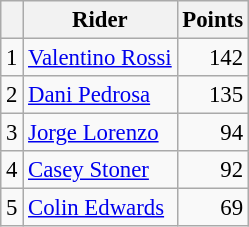<table class="wikitable" style="font-size: 95%;">
<tr>
<th></th>
<th>Rider</th>
<th>Points</th>
</tr>
<tr>
<td align=center>1</td>
<td> <a href='#'>Valentino Rossi</a></td>
<td align=right>142</td>
</tr>
<tr>
<td align=center>2</td>
<td> <a href='#'>Dani Pedrosa</a></td>
<td align=right>135</td>
</tr>
<tr>
<td align=center>3</td>
<td> <a href='#'>Jorge Lorenzo</a></td>
<td align=right>94</td>
</tr>
<tr>
<td align=center>4</td>
<td> <a href='#'>Casey Stoner</a></td>
<td align=right>92</td>
</tr>
<tr>
<td align=center>5</td>
<td> <a href='#'>Colin Edwards</a></td>
<td align=right>69</td>
</tr>
</table>
